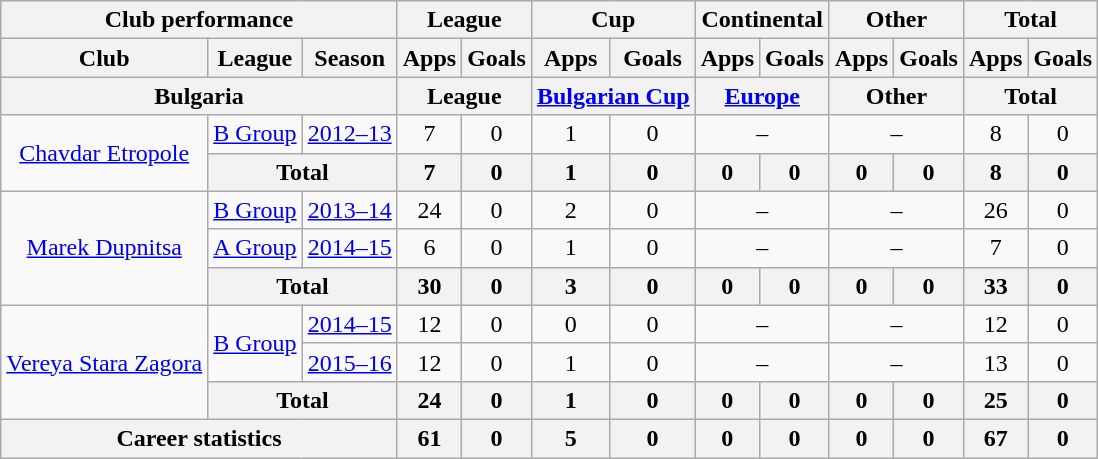<table class="wikitable" style="text-align: center">
<tr>
<th Colspan="3">Club performance</th>
<th Colspan="2">League</th>
<th Colspan="2">Cup</th>
<th Colspan="2">Continental</th>
<th Colspan="2">Other</th>
<th Colspan="3">Total</th>
</tr>
<tr>
<th>Club</th>
<th>League</th>
<th>Season</th>
<th>Apps</th>
<th>Goals</th>
<th>Apps</th>
<th>Goals</th>
<th>Apps</th>
<th>Goals</th>
<th>Apps</th>
<th>Goals</th>
<th>Apps</th>
<th>Goals</th>
</tr>
<tr>
<th Colspan="3">Bulgaria</th>
<th Colspan="2">League</th>
<th Colspan="2"><a href='#'>Bulgarian Cup</a></th>
<th Colspan="2"><a href='#'>Europe</a></th>
<th Colspan="2">Other</th>
<th Colspan="2">Total</th>
</tr>
<tr>
<td rowspan="2" valign="center"><a href='#'>Chavdar Etropole</a></td>
<td rowspan="1"><a href='#'>B Group</a></td>
<td><a href='#'>2012–13</a></td>
<td>7</td>
<td>0</td>
<td>1</td>
<td>0</td>
<td colspan="2">–</td>
<td colspan="2">–</td>
<td>8</td>
<td>0</td>
</tr>
<tr>
<th colspan=2>Total</th>
<th>7</th>
<th>0</th>
<th>1</th>
<th>0</th>
<th>0</th>
<th>0</th>
<th>0</th>
<th>0</th>
<th>8</th>
<th>0</th>
</tr>
<tr>
<td rowspan="3" valign="center"><a href='#'>Marek Dupnitsa</a></td>
<td rowspan="1"><a href='#'>B Group</a></td>
<td><a href='#'>2013–14</a></td>
<td>24</td>
<td>0</td>
<td>2</td>
<td>0</td>
<td colspan="2">–</td>
<td colspan="2">–</td>
<td>26</td>
<td>0</td>
</tr>
<tr>
<td rowspan="1"><a href='#'>A Group</a></td>
<td><a href='#'>2014–15</a></td>
<td>6</td>
<td>0</td>
<td>1</td>
<td>0</td>
<td colspan="2">–</td>
<td colspan="2">–</td>
<td>7</td>
<td>0</td>
</tr>
<tr>
<th colspan=2>Total</th>
<th>30</th>
<th>0</th>
<th>3</th>
<th>0</th>
<th>0</th>
<th>0</th>
<th>0</th>
<th>0</th>
<th>33</th>
<th>0</th>
</tr>
<tr>
<td rowspan="3" valign="center"><a href='#'>Vereya Stara Zagora</a></td>
<td rowspan="2"><a href='#'>B Group</a></td>
<td><a href='#'>2014–15</a></td>
<td>12</td>
<td>0</td>
<td>0</td>
<td>0</td>
<td colspan="2">–</td>
<td colspan="2">–</td>
<td>12</td>
<td>0</td>
</tr>
<tr>
<td><a href='#'>2015–16</a></td>
<td>12</td>
<td>0</td>
<td>1</td>
<td>0</td>
<td colspan="2">–</td>
<td colspan="2">–</td>
<td>13</td>
<td>0</td>
</tr>
<tr>
<th colspan=2>Total</th>
<th>24</th>
<th>0</th>
<th>1</th>
<th>0</th>
<th>0</th>
<th>0</th>
<th>0</th>
<th>0</th>
<th>25</th>
<th>0</th>
</tr>
<tr>
<th colspan="3">Career statistics</th>
<th>61</th>
<th>0</th>
<th>5</th>
<th>0</th>
<th>0</th>
<th>0</th>
<th>0</th>
<th>0</th>
<th>67</th>
<th>0</th>
</tr>
</table>
